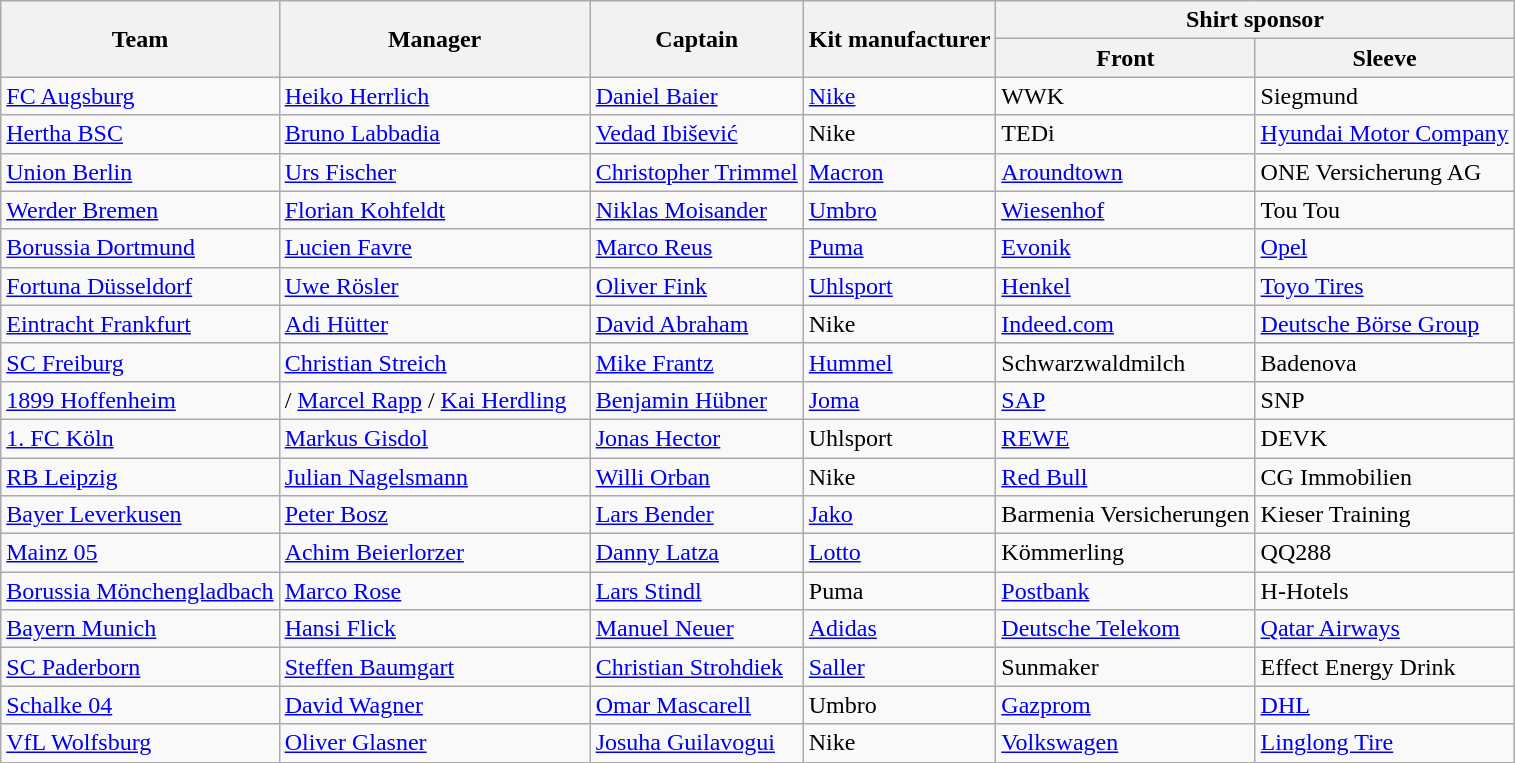<table class="wikitable sortable">
<tr>
<th rowspan="2">Team</th>
<th rowspan="2" style="width: 200px;">Manager</th>
<th rowspan="2">Captain</th>
<th rowspan="2">Kit manufacturer</th>
<th colspan="2">Shirt sponsor</th>
</tr>
<tr>
<th>Front</th>
<th>Sleeve</th>
</tr>
<tr>
<td data-sort-value="Augsburg"><a href='#'>FC Augsburg</a></td>
<td data-sort-value="Herrlich, Heiko"> <a href='#'>Heiko Herrlich</a></td>
<td data-sort-value="Baier, Daniel"> <a href='#'>Daniel Baier</a></td>
<td><a href='#'>Nike</a></td>
<td>WWK</td>
<td>Siegmund</td>
</tr>
<tr>
<td data-sort-value="Berlin, Hertha"><a href='#'>Hertha BSC</a></td>
<td data-sort-value="Labbadia, Bruno"> <a href='#'>Bruno Labbadia</a></td>
<td data-sort-value="Ibisevic, Vedad"> <a href='#'>Vedad Ibišević</a></td>
<td>Nike</td>
<td>TEDi</td>
<td><a href='#'>Hyundai Motor Company</a></td>
</tr>
<tr>
<td data-sort-value="Berlin, Union"><a href='#'>Union Berlin</a></td>
<td data-sort-value="Fischer, Urs"> <a href='#'>Urs Fischer</a></td>
<td data-sort-value="Trimmel, Christopher"> <a href='#'>Christopher Trimmel</a></td>
<td><a href='#'>Macron</a></td>
<td><a href='#'>Aroundtown</a></td>
<td>ONE Versicherung AG</td>
</tr>
<tr>
<td data-sort-value="Bremen"><a href='#'>Werder Bremen</a></td>
<td data-sort-value="Kohfeldt, Florian"> <a href='#'>Florian Kohfeldt</a></td>
<td data-sort-value="Moisander, Niklas"> <a href='#'>Niklas Moisander</a></td>
<td><a href='#'>Umbro</a></td>
<td><a href='#'>Wiesenhof</a></td>
<td>Tou Tou</td>
</tr>
<tr>
<td data-sort-value="Dortmund"><a href='#'>Borussia Dortmund</a></td>
<td data-sort-value="Favre, Lucien"> <a href='#'>Lucien Favre</a></td>
<td data-sort-value="Reus, Marco"> <a href='#'>Marco Reus</a></td>
<td><a href='#'>Puma</a></td>
<td><a href='#'>Evonik</a></td>
<td><a href='#'>Opel</a></td>
</tr>
<tr>
<td data-sort-value="Dusseldorf"><a href='#'>Fortuna Düsseldorf</a></td>
<td data-sort-value="Rosler, Uwe"> <a href='#'>Uwe Rösler</a></td>
<td data-sort-value="Fink, Oliver"> <a href='#'>Oliver Fink</a></td>
<td><a href='#'>Uhlsport</a></td>
<td><a href='#'>Henkel</a></td>
<td><a href='#'>Toyo Tires</a></td>
</tr>
<tr>
<td data-sort-value="Frankfurt"><a href='#'>Eintracht Frankfurt</a></td>
<td data-sort-value="Hutter, Adi"> <a href='#'>Adi Hütter</a></td>
<td data-sort-value="Abraham, David"> <a href='#'>David Abraham</a></td>
<td>Nike</td>
<td><a href='#'>Indeed.com</a></td>
<td><a href='#'>Deutsche Börse Group</a></td>
</tr>
<tr>
<td data-sort-value="Freiburg"><a href='#'>SC Freiburg</a></td>
<td data-sort-value="Streich, Christian"> <a href='#'>Christian Streich</a></td>
<td data-sort-value="Frantz, Mike"> <a href='#'>Mike Frantz</a></td>
<td><a href='#'>Hummel</a></td>
<td>Schwarzwaldmilch</td>
<td>Badenova</td>
</tr>
<tr>
<td data-sort-value="Hoffenheim"><a href='#'>1899 Hoffenheim</a></td>
<td data-sort-value="Kaltenbach, Matthias" / "Rapp, Marcel" / "Herdling, Kai">  /  <a href='#'>Marcel Rapp</a> /  <a href='#'>Kai Herdling</a></td>
<td data-sort-value="Hubner, Benjamin"> <a href='#'>Benjamin Hübner</a></td>
<td><a href='#'>Joma</a></td>
<td><a href='#'>SAP</a></td>
<td>SNP</td>
</tr>
<tr>
<td data-sort-value="Koln"><a href='#'>1. FC Köln</a></td>
<td data-sort-value="Gisdol, Markus"> <a href='#'>Markus Gisdol</a></td>
<td data-sort-value="Hector, Jonas"> <a href='#'>Jonas Hector</a></td>
<td>Uhlsport</td>
<td><a href='#'>REWE</a></td>
<td>DEVK</td>
</tr>
<tr>
<td data-sort-value="Leipzig"><a href='#'>RB Leipzig</a></td>
<td data-sort-value="Nagelsmann, Julian"> <a href='#'>Julian Nagelsmann</a></td>
<td data-sort-value="Orban, Willi"> <a href='#'>Willi Orban</a></td>
<td>Nike</td>
<td><a href='#'>Red Bull</a></td>
<td>CG Immobilien</td>
</tr>
<tr>
<td data-sort-value="Leverkusen"><a href='#'>Bayer Leverkusen</a></td>
<td data-sort-value="Bosz, Peter"> <a href='#'>Peter Bosz</a></td>
<td data-sort-value="Bender, Lars"> <a href='#'>Lars Bender</a></td>
<td><a href='#'>Jako</a></td>
<td>Barmenia Versicherungen</td>
<td>Kieser Training</td>
</tr>
<tr>
<td data-sort-value="Mainz"><a href='#'>Mainz 05</a></td>
<td data-sort-value="Beierlorzer, Achim"> <a href='#'>Achim Beierlorzer</a></td>
<td data-sort-value="Latza, Danny"> <a href='#'>Danny Latza</a></td>
<td><a href='#'>Lotto</a></td>
<td>Kömmerling</td>
<td>QQ288</td>
</tr>
<tr>
<td data-sort-value="Monchengladbach"><a href='#'>Borussia Mönchengladbach</a></td>
<td data-sort-value="Rose, Marco"> <a href='#'>Marco Rose</a></td>
<td data-sort-value="Stindl, Lars"> <a href='#'>Lars Stindl</a></td>
<td>Puma</td>
<td><a href='#'>Postbank</a></td>
<td>H-Hotels</td>
</tr>
<tr>
<td data-sort-value="Munich"><a href='#'>Bayern Munich</a></td>
<td data-sort-value="Flick, Hansi"> <a href='#'>Hansi Flick</a></td>
<td data-sort-value="Neuer, Manuel"> <a href='#'>Manuel Neuer</a></td>
<td><a href='#'>Adidas</a></td>
<td><a href='#'>Deutsche Telekom</a></td>
<td><a href='#'>Qatar Airways</a></td>
</tr>
<tr>
<td data-sort-value="Paderborn"><a href='#'>SC Paderborn</a></td>
<td data-sort-value="Baumgart, Steffen"> <a href='#'>Steffen Baumgart</a></td>
<td data-sort-value="Strohdiek, Christian"> <a href='#'>Christian Strohdiek</a></td>
<td><a href='#'>Saller</a></td>
<td>Sunmaker</td>
<td>Effect Energy Drink</td>
</tr>
<tr>
<td data-sort-value="Schalke"><a href='#'>Schalke 04</a></td>
<td data-sort-value="Wagner, David"> <a href='#'>David Wagner</a></td>
<td data-sort-value="Mascarell, Omar"> <a href='#'>Omar Mascarell</a></td>
<td>Umbro</td>
<td><a href='#'>Gazprom</a></td>
<td><a href='#'>DHL</a></td>
</tr>
<tr>
<td data-sort-value="Wolfsburg"><a href='#'>VfL Wolfsburg</a></td>
<td data-sort-value="Glasner, Oliver"> <a href='#'>Oliver Glasner</a></td>
<td data-sort-value="Guilavogui, Josuha"> <a href='#'>Josuha Guilavogui</a></td>
<td>Nike</td>
<td><a href='#'>Volkswagen</a></td>
<td><a href='#'>Linglong Tire</a></td>
</tr>
</table>
